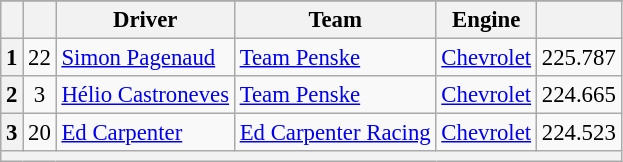<table class="wikitable" style="font-size:95%;">
<tr>
</tr>
<tr>
<th></th>
<th></th>
<th>Driver</th>
<th>Team</th>
<th>Engine</th>
<th></th>
</tr>
<tr>
<th>1</th>
<td style="text-align:center;">22</td>
<td align="left"> <a href='#'>Simon Pagenaud</a></td>
<td><a href='#'>Team Penske</a></td>
<td><a href='#'>Chevrolet</a></td>
<td>225.787</td>
</tr>
<tr>
<th>2</th>
<td style="text-align:center;">3</td>
<td align="left"> <a href='#'>Hélio Castroneves</a></td>
<td><a href='#'>Team Penske</a></td>
<td><a href='#'>Chevrolet</a></td>
<td>224.665</td>
</tr>
<tr>
<th>3</th>
<td style="text-align:center;">20</td>
<td align="left"> <a href='#'>Ed Carpenter</a></td>
<td><a href='#'>Ed Carpenter Racing</a></td>
<td><a href='#'>Chevrolet</a></td>
<td>224.523</td>
</tr>
<tr>
<th colspan=6></th>
</tr>
</table>
